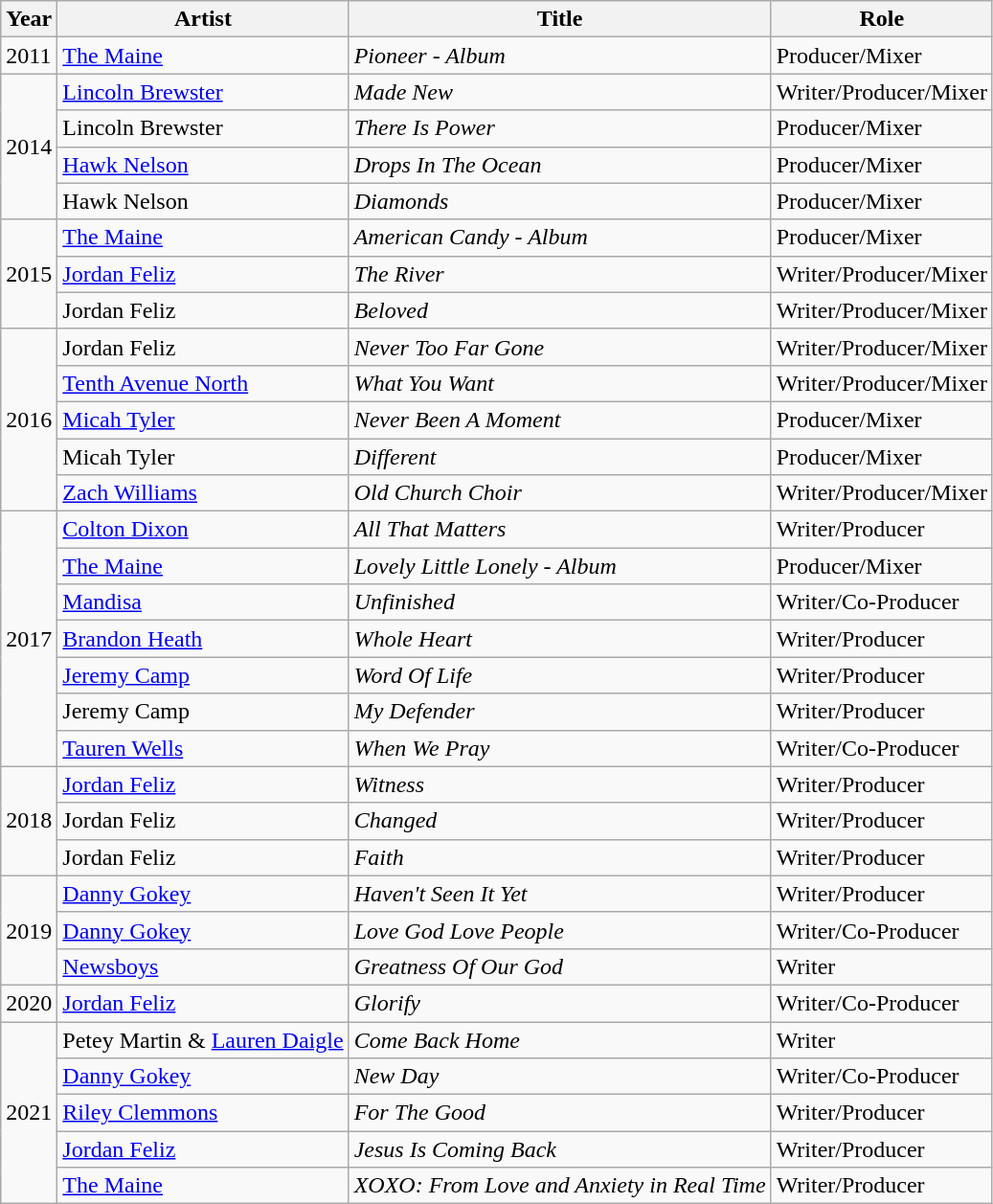<table class="wikitable sortable">
<tr>
<th>Year</th>
<th>Artist</th>
<th>Title</th>
<th>Role</th>
</tr>
<tr>
<td>2011</td>
<td><a href='#'>The Maine</a></td>
<td><em>Pioneer - Album</em></td>
<td>Producer/Mixer</td>
</tr>
<tr>
<td rowspan=4>2014</td>
<td><a href='#'>Lincoln Brewster</a></td>
<td><em>Made New</em></td>
<td>Writer/Producer/Mixer</td>
</tr>
<tr>
<td>Lincoln Brewster</td>
<td><em>There Is Power</em></td>
<td>Producer/Mixer</td>
</tr>
<tr>
<td><a href='#'>Hawk Nelson</a></td>
<td><em>Drops In The Ocean</em></td>
<td>Producer/Mixer</td>
</tr>
<tr>
<td>Hawk Nelson</td>
<td><em>Diamonds</em></td>
<td>Producer/Mixer</td>
</tr>
<tr>
<td rowspan=3>2015</td>
<td><a href='#'>The Maine</a></td>
<td><em>American Candy - Album</em></td>
<td>Producer/Mixer</td>
</tr>
<tr>
<td><a href='#'>Jordan Feliz</a></td>
<td><em>The River</em></td>
<td>Writer/Producer/Mixer</td>
</tr>
<tr>
<td>Jordan Feliz</td>
<td><em>Beloved</em></td>
<td>Writer/Producer/Mixer</td>
</tr>
<tr>
<td rowspan=5>2016</td>
<td>Jordan Feliz</td>
<td><em>Never Too Far Gone</em></td>
<td>Writer/Producer/Mixer</td>
</tr>
<tr>
<td><a href='#'>Tenth Avenue North</a></td>
<td><em>What You Want</em></td>
<td>Writer/Producer/Mixer</td>
</tr>
<tr>
<td><a href='#'>Micah Tyler</a></td>
<td><em>Never Been A Moment</em></td>
<td>Producer/Mixer</td>
</tr>
<tr>
<td>Micah Tyler</td>
<td><em>Different</em></td>
<td>Producer/Mixer</td>
</tr>
<tr>
<td><a href='#'>Zach Williams</a></td>
<td><em>Old Church Choir</em></td>
<td>Writer/Producer/Mixer</td>
</tr>
<tr>
<td rowspan=7>2017</td>
<td><a href='#'>Colton Dixon</a></td>
<td><em>All That Matters</em></td>
<td>Writer/Producer</td>
</tr>
<tr>
<td><a href='#'>The Maine</a></td>
<td><em>Lovely Little Lonely - Album</em></td>
<td>Producer/Mixer</td>
</tr>
<tr>
<td><a href='#'>Mandisa</a></td>
<td><em>Unfinished</em></td>
<td>Writer/Co-Producer</td>
</tr>
<tr>
<td><a href='#'>Brandon Heath</a></td>
<td><em>Whole Heart</em></td>
<td>Writer/Producer</td>
</tr>
<tr>
<td><a href='#'>Jeremy Camp</a></td>
<td><em>Word Of Life</em></td>
<td>Writer/Producer</td>
</tr>
<tr>
<td>Jeremy Camp</td>
<td><em>My Defender</em></td>
<td>Writer/Producer</td>
</tr>
<tr>
<td><a href='#'>Tauren Wells</a></td>
<td><em>When We Pray</em></td>
<td>Writer/Co-Producer</td>
</tr>
<tr>
<td rowspan=3>2018</td>
<td><a href='#'>Jordan Feliz</a></td>
<td><em>Witness</em></td>
<td>Writer/Producer</td>
</tr>
<tr>
<td>Jordan Feliz</td>
<td><em>Changed</em></td>
<td>Writer/Producer</td>
</tr>
<tr>
<td>Jordan Feliz</td>
<td><em>Faith</em></td>
<td>Writer/Producer</td>
</tr>
<tr>
<td rowspan=3>2019</td>
<td><a href='#'>Danny Gokey</a></td>
<td><em>Haven't Seen It Yet</em></td>
<td>Writer/Producer</td>
</tr>
<tr>
<td><a href='#'>Danny Gokey</a></td>
<td><em>Love God Love People</em></td>
<td>Writer/Co-Producer</td>
</tr>
<tr>
<td><a href='#'>Newsboys</a></td>
<td><em>Greatness Of Our God</em></td>
<td>Writer</td>
</tr>
<tr>
<td rowspan=1>2020</td>
<td><a href='#'>Jordan Feliz</a></td>
<td><em>Glorify</em></td>
<td>Writer/Co-Producer</td>
</tr>
<tr>
<td rowspan=5>2021</td>
<td>Petey Martin & <a href='#'>Lauren Daigle</a></td>
<td><em>Come Back Home</em></td>
<td>Writer</td>
</tr>
<tr>
<td><a href='#'>Danny Gokey</a></td>
<td><em>New Day</em></td>
<td>Writer/Co-Producer</td>
</tr>
<tr>
<td><a href='#'>Riley Clemmons</a></td>
<td><em>For The Good</em></td>
<td>Writer/Producer</td>
</tr>
<tr>
<td><a href='#'>Jordan Feliz</a></td>
<td><em>Jesus Is Coming Back</em></td>
<td>Writer/Producer</td>
</tr>
<tr>
<td><a href='#'>The Maine</a></td>
<td><em>XOXO: From Love and Anxiety in Real Time</em></td>
<td>Writer/Producer</td>
</tr>
</table>
